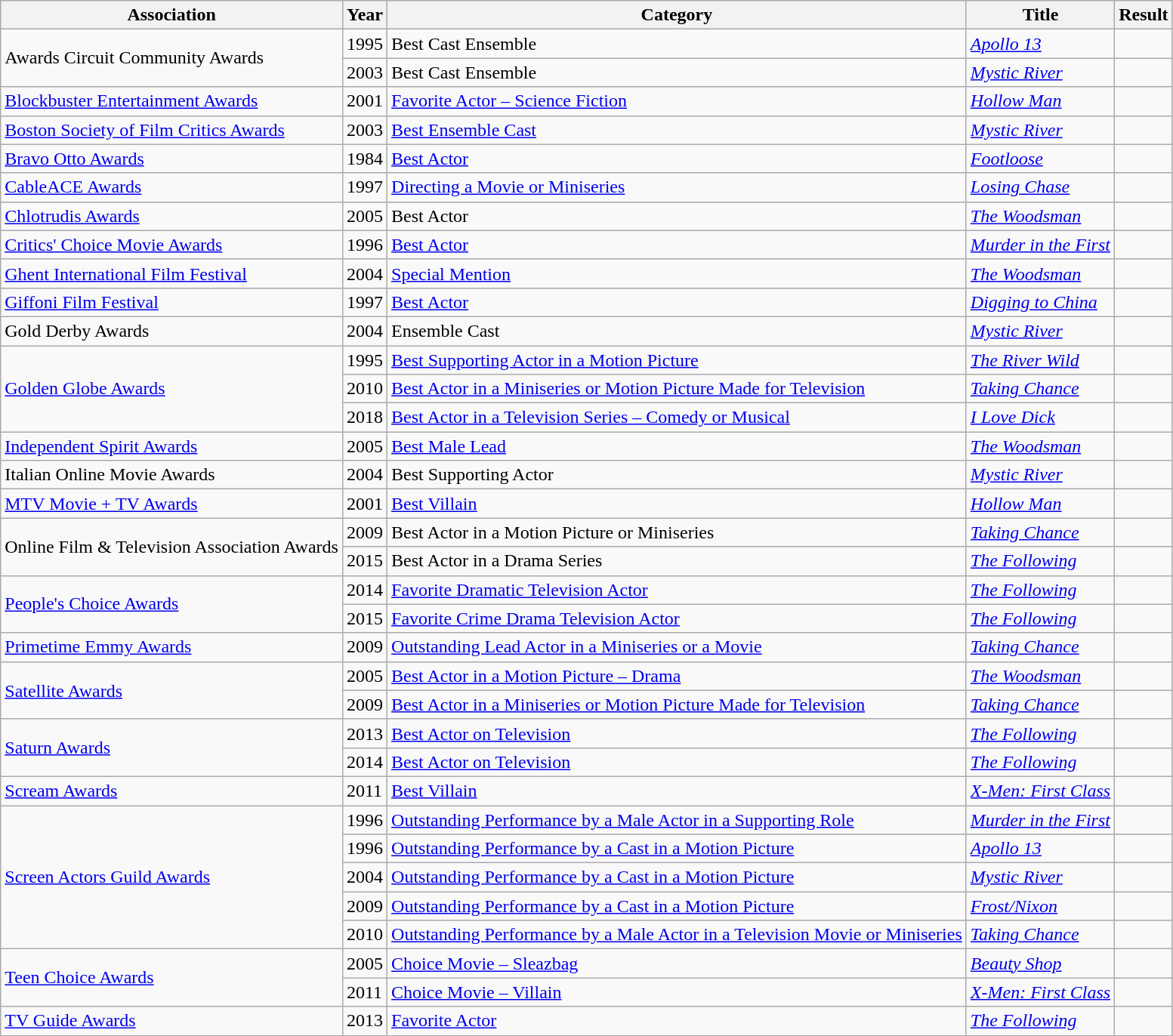<table class="wikitable plainrowheaders sortable">
<tr>
<th scope="col">Association</th>
<th scope="col">Year</th>
<th scope="col">Category</th>
<th scope="col">Title</th>
<th scope="col">Result</th>
</tr>
<tr>
<td rowspan="2">Awards Circuit Community Awards</td>
<td>1995</td>
<td>Best Cast Ensemble</td>
<td><em><a href='#'>Apollo 13</a></em></td>
<td></td>
</tr>
<tr>
<td>2003</td>
<td>Best Cast Ensemble</td>
<td><em><a href='#'>Mystic River</a></em></td>
<td></td>
</tr>
<tr>
<td><a href='#'>Blockbuster Entertainment Awards</a></td>
<td>2001</td>
<td><a href='#'>Favorite Actor – Science Fiction</a></td>
<td><em><a href='#'>Hollow Man</a></em></td>
<td></td>
</tr>
<tr>
<td><a href='#'>Boston Society of Film Critics Awards</a></td>
<td>2003</td>
<td><a href='#'>Best Ensemble Cast</a></td>
<td><a href='#'><em>Mystic River</em></a></td>
<td></td>
</tr>
<tr>
<td><a href='#'>Bravo Otto Awards</a></td>
<td>1984</td>
<td><a href='#'>Best Actor</a></td>
<td><em><a href='#'>Footloose</a></em></td>
<td></td>
</tr>
<tr>
<td><a href='#'>CableACE Awards</a></td>
<td>1997</td>
<td><a href='#'>Directing a Movie or Miniseries</a></td>
<td><em><a href='#'>Losing Chase</a></em></td>
<td></td>
</tr>
<tr>
<td><a href='#'>Chlotrudis Awards</a></td>
<td>2005</td>
<td>Best Actor</td>
<td><em><a href='#'>The Woodsman</a></em></td>
<td></td>
</tr>
<tr>
<td><a href='#'>Critics' Choice Movie Awards</a></td>
<td>1996</td>
<td><a href='#'>Best Actor</a></td>
<td><em><a href='#'>Murder in the First</a></em></td>
<td></td>
</tr>
<tr>
<td><a href='#'>Ghent International Film Festival</a></td>
<td>2004</td>
<td><a href='#'>Special Mention</a></td>
<td><em><a href='#'>The Woodsman</a></em></td>
<td></td>
</tr>
<tr>
<td><a href='#'>Giffoni Film Festival</a></td>
<td>1997</td>
<td><a href='#'>Best Actor</a></td>
<td><em><a href='#'>Digging to China</a></em></td>
<td></td>
</tr>
<tr>
<td>Gold Derby Awards</td>
<td>2004</td>
<td>Ensemble Cast</td>
<td><a href='#'><em>Mystic River</em></a></td>
<td></td>
</tr>
<tr>
<td rowspan="3"><a href='#'>Golden Globe Awards</a></td>
<td>1995</td>
<td><a href='#'>Best Supporting Actor in a Motion Picture</a></td>
<td><em><a href='#'>The River Wild</a></em></td>
<td></td>
</tr>
<tr>
<td>2010</td>
<td><a href='#'>Best Actor in a Miniseries or Motion Picture Made for Television</a></td>
<td><em><a href='#'>Taking Chance</a></em></td>
<td></td>
</tr>
<tr>
<td>2018</td>
<td><a href='#'>Best Actor in a Television Series – Comedy or Musical</a></td>
<td><em><a href='#'>I Love Dick</a></em></td>
<td></td>
</tr>
<tr>
<td><a href='#'>Independent Spirit Awards</a></td>
<td>2005</td>
<td><a href='#'>Best Male Lead</a></td>
<td><em><a href='#'>The Woodsman</a></em></td>
<td></td>
</tr>
<tr>
<td>Italian Online Movie Awards</td>
<td>2004</td>
<td>Best Supporting Actor</td>
<td><a href='#'><em>Mystic River</em></a></td>
<td></td>
</tr>
<tr>
<td><a href='#'>MTV Movie + TV Awards</a></td>
<td>2001</td>
<td><a href='#'>Best Villain</a></td>
<td><em><a href='#'>Hollow Man</a></em></td>
<td></td>
</tr>
<tr>
<td rowspan="2">Online Film & Television Association Awards</td>
<td>2009</td>
<td>Best Actor in a Motion Picture or Miniseries</td>
<td><em><a href='#'>Taking Chance</a></em></td>
<td></td>
</tr>
<tr>
<td>2015</td>
<td>Best Actor in a Drama Series</td>
<td><em><a href='#'>The Following</a></em></td>
<td></td>
</tr>
<tr>
<td rowspan="2"><a href='#'>People's Choice Awards</a></td>
<td>2014</td>
<td><a href='#'>Favorite Dramatic Television Actor</a></td>
<td><em><a href='#'>The Following</a></em></td>
<td></td>
</tr>
<tr>
<td>2015</td>
<td><a href='#'>Favorite Crime Drama Television Actor</a></td>
<td><em><a href='#'>The Following</a></em></td>
<td></td>
</tr>
<tr>
<td><a href='#'>Primetime Emmy Awards</a></td>
<td>2009</td>
<td><a href='#'>Outstanding Lead Actor in a Miniseries or a Movie</a></td>
<td><em><a href='#'>Taking Chance</a></em></td>
<td></td>
</tr>
<tr>
<td rowspan="2"><a href='#'>Satellite Awards</a></td>
<td>2005</td>
<td><a href='#'>Best Actor in a Motion Picture – Drama</a></td>
<td><em><a href='#'>The Woodsman</a></em></td>
<td></td>
</tr>
<tr>
<td>2009</td>
<td><a href='#'>Best Actor in a Miniseries or Motion Picture Made for Television</a></td>
<td><em><a href='#'>Taking Chance</a></em></td>
<td></td>
</tr>
<tr>
<td rowspan="2"><a href='#'>Saturn Awards</a></td>
<td>2013</td>
<td><a href='#'>Best Actor on Television</a></td>
<td><em><a href='#'>The Following</a></em></td>
<td></td>
</tr>
<tr>
<td>2014</td>
<td><a href='#'>Best Actor on Television</a></td>
<td><em><a href='#'>The Following</a></em></td>
<td></td>
</tr>
<tr>
<td><a href='#'>Scream Awards</a></td>
<td>2011</td>
<td><a href='#'>Best Villain</a></td>
<td><em><a href='#'>X-Men: First Class</a></em></td>
<td></td>
</tr>
<tr>
<td rowspan="5"><a href='#'>Screen Actors Guild Awards</a></td>
<td>1996</td>
<td><a href='#'>Outstanding Performance by a Male Actor in a Supporting Role</a></td>
<td><em><a href='#'>Murder in the First</a></em></td>
<td></td>
</tr>
<tr>
<td>1996</td>
<td><a href='#'>Outstanding Performance by a Cast in a Motion Picture</a></td>
<td><em><a href='#'>Apollo 13</a></em></td>
<td></td>
</tr>
<tr>
<td>2004</td>
<td><a href='#'>Outstanding Performance by a Cast in a Motion Picture</a></td>
<td><a href='#'><em>Mystic River</em></a></td>
<td></td>
</tr>
<tr>
<td>2009</td>
<td><a href='#'>Outstanding Performance by a Cast in a Motion Picture</a></td>
<td><em><a href='#'>Frost/Nixon</a></em></td>
<td></td>
</tr>
<tr>
<td>2010</td>
<td><a href='#'>Outstanding Performance by a Male Actor in a Television Movie or Miniseries</a></td>
<td><em><a href='#'>Taking Chance</a></em></td>
<td></td>
</tr>
<tr>
<td rowspan="2"><a href='#'>Teen Choice Awards</a></td>
<td>2005</td>
<td><a href='#'>Choice Movie – Sleazbag</a></td>
<td><em><a href='#'>Beauty Shop</a></em></td>
<td></td>
</tr>
<tr>
<td>2011</td>
<td><a href='#'>Choice Movie – Villain</a></td>
<td><em><a href='#'>X-Men: First Class</a></em></td>
<td></td>
</tr>
<tr>
<td><a href='#'>TV Guide Awards</a></td>
<td>2013</td>
<td><a href='#'>Favorite Actor</a></td>
<td><em><a href='#'>The Following</a></em></td>
<td></td>
</tr>
<tr>
</tr>
</table>
